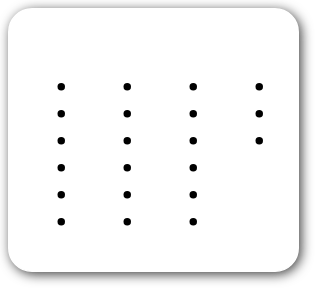<table style="border-radius:1em; box-shadow:0.1em 0.1em 0.5em rgba(0,0,0,0.75); background:white; border:1px solid white; padding:5px;">
<tr style="vertical-align:top;">
<td><br><ul><li></li><li></li><li></li><li></li><li></li><li></li></ul></td>
<td valign="top"><br><ul><li></li><li></li><li></li><li></li><li></li><li></li></ul></td>
<td valign="top"><br><ul><li></li><li></li><li></li><li></li><li></li><li></li></ul></td>
<td valign="top"><br><ul><li></li><li></li><li></li></ul></td>
<td></td>
</tr>
</table>
